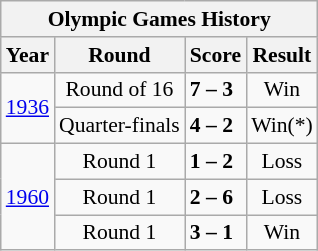<table class="wikitable" style="text-align: center;font-size:90%;">
<tr>
<th colspan=4>Olympic Games History</th>
</tr>
<tr>
<th>Year</th>
<th>Round</th>
<th>Score</th>
<th>Result</th>
</tr>
<tr>
<td rowspan=2><a href='#'>1936</a></td>
<td>Round of 16</td>
<td align="left"> <strong>7 – 3</strong> </td>
<td>Win</td>
</tr>
<tr>
<td>Quarter-finals</td>
<td align="left"> <strong>4 – 2</strong> </td>
<td>Win(*)</td>
</tr>
<tr>
<td rowspan=3><a href='#'>1960</a></td>
<td>Round 1</td>
<td align="left"> <strong>1 – 2</strong> </td>
<td>Loss</td>
</tr>
<tr>
<td>Round 1</td>
<td align="left"> <strong>2 – 6</strong> </td>
<td>Loss</td>
</tr>
<tr>
<td>Round 1</td>
<td align="left"> <strong>3 – 1</strong> </td>
<td>Win</td>
</tr>
</table>
